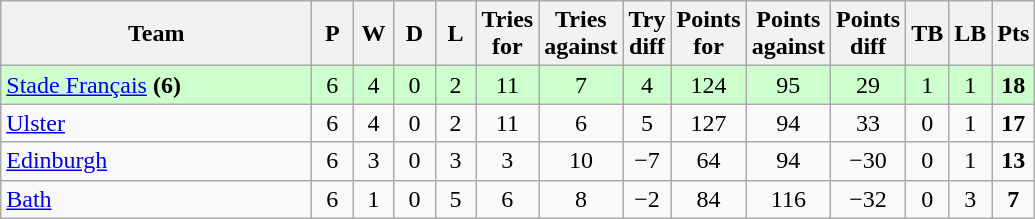<table class="wikitable" style="text-align: center;">
<tr>
<th width="200">Team</th>
<th width="20">P</th>
<th width="20">W</th>
<th width="20">D</th>
<th width="20">L</th>
<th width="20">Tries for</th>
<th width="20">Tries against</th>
<th width="20">Try diff</th>
<th width="20">Points for</th>
<th width="20">Points against</th>
<th width="25">Points diff</th>
<th width="20">TB</th>
<th width="20">LB</th>
<th width="20">Pts</th>
</tr>
<tr bgcolor=#ccffcc>
<td align=left> <a href='#'>Stade Français</a> <strong>(6)</strong></td>
<td>6</td>
<td>4</td>
<td>0</td>
<td>2</td>
<td>11</td>
<td>7</td>
<td>4</td>
<td>124</td>
<td>95</td>
<td>29</td>
<td>1</td>
<td>1</td>
<td><strong>18</strong></td>
</tr>
<tr>
<td align=left> <a href='#'>Ulster</a></td>
<td>6</td>
<td>4</td>
<td>0</td>
<td>2</td>
<td>11</td>
<td>6</td>
<td>5</td>
<td>127</td>
<td>94</td>
<td>33</td>
<td>0</td>
<td>1</td>
<td><strong>17</strong></td>
</tr>
<tr>
<td align=left> <a href='#'>Edinburgh</a></td>
<td>6</td>
<td>3</td>
<td>0</td>
<td>3</td>
<td>3</td>
<td>10</td>
<td>−7</td>
<td>64</td>
<td>94</td>
<td>−30</td>
<td>0</td>
<td>1</td>
<td><strong>13</strong></td>
</tr>
<tr>
<td align=left> <a href='#'>Bath</a></td>
<td>6</td>
<td>1</td>
<td>0</td>
<td>5</td>
<td>6</td>
<td>8</td>
<td>−2</td>
<td>84</td>
<td>116</td>
<td>−32</td>
<td>0</td>
<td>3</td>
<td><strong>7</strong></td>
</tr>
</table>
